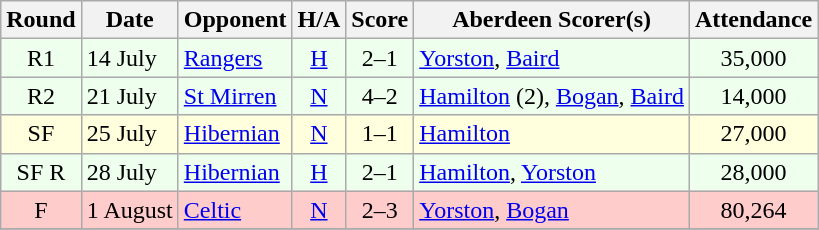<table class="wikitable" style="text-align:center">
<tr>
<th>Round</th>
<th>Date</th>
<th>Opponent</th>
<th>H/A</th>
<th>Score</th>
<th>Aberdeen Scorer(s)</th>
<th>Attendance</th>
</tr>
<tr bgcolor=#EEFFEE>
<td>R1</td>
<td align=left>14 July</td>
<td align=left><a href='#'>Rangers</a></td>
<td><a href='#'>H</a></td>
<td>2–1</td>
<td align=left><a href='#'>Yorston</a>, <a href='#'>Baird</a></td>
<td>35,000</td>
</tr>
<tr bgcolor=#EEFFEE>
<td>R2</td>
<td align=left>21 July</td>
<td align=left><a href='#'>St Mirren</a></td>
<td><a href='#'>N</a></td>
<td>4–2</td>
<td align=left><a href='#'>Hamilton</a> (2), <a href='#'>Bogan</a>, <a href='#'>Baird</a></td>
<td>14,000</td>
</tr>
<tr bgcolor=#FFFFDD>
<td>SF</td>
<td align=left>25 July</td>
<td align=left><a href='#'>Hibernian</a></td>
<td><a href='#'>N</a></td>
<td>1–1</td>
<td align=left><a href='#'>Hamilton</a></td>
<td>27,000</td>
</tr>
<tr bgcolor=#EEFFEE>
<td>SF R</td>
<td align=left>28 July</td>
<td align=left><a href='#'>Hibernian</a></td>
<td><a href='#'>H</a></td>
<td>2–1</td>
<td align=left><a href='#'>Hamilton</a>, <a href='#'>Yorston</a></td>
<td>28,000</td>
</tr>
<tr bgcolor=#FFCCCC>
<td>F</td>
<td align=left>1 August</td>
<td align=left><a href='#'>Celtic</a></td>
<td><a href='#'>N</a></td>
<td>2–3</td>
<td align=left><a href='#'>Yorston</a>, <a href='#'>Bogan</a></td>
<td>80,264</td>
</tr>
<tr>
</tr>
</table>
